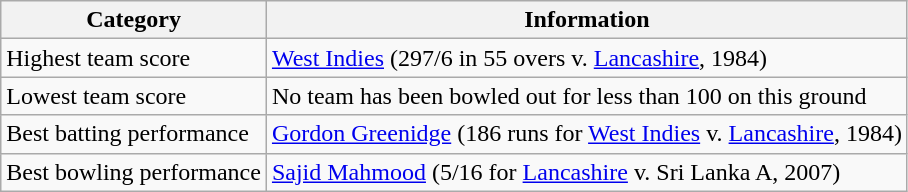<table class="wikitable">
<tr>
<th>Category</th>
<th>Information</th>
</tr>
<tr>
<td>Highest team score</td>
<td><a href='#'>West Indies</a> (297/6 in 55 overs v. <a href='#'>Lancashire</a>, 1984)</td>
</tr>
<tr>
<td>Lowest team score</td>
<td>No team has been bowled out for less than 100 on this ground</td>
</tr>
<tr>
<td>Best batting performance</td>
<td><a href='#'>Gordon Greenidge</a> (186 runs for <a href='#'>West Indies</a> v. <a href='#'>Lancashire</a>, 1984)</td>
</tr>
<tr>
<td>Best bowling performance</td>
<td><a href='#'>Sajid Mahmood</a> (5/16 for <a href='#'>Lancashire</a> v. Sri Lanka A, 2007)</td>
</tr>
</table>
